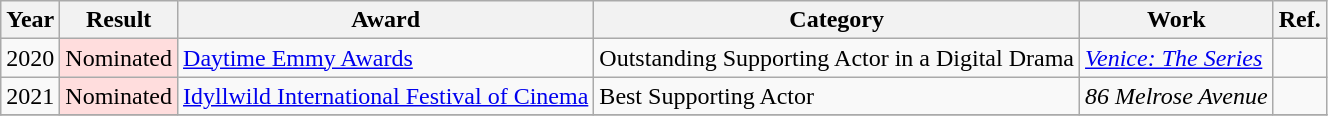<table class="wikitable">
<tr>
<th>Year</th>
<th>Result</th>
<th>Award</th>
<th>Category</th>
<th>Work</th>
<th>Ref.</th>
</tr>
<tr>
<td>2020</td>
<td style="background: #ffdddd">Nominated</td>
<td><a href='#'>Daytime Emmy Awards</a></td>
<td>Outstanding Supporting Actor in a Digital Drama</td>
<td><em><a href='#'>Venice: The Series</a></em></td>
<td></td>
</tr>
<tr>
<td>2021</td>
<td style="background: #ffdddd">Nominated</td>
<td><a href='#'>Idyllwild International Festival of Cinema</a></td>
<td>Best Supporting Actor</td>
<td><em>86 Melrose Avenue</em></td>
<td></td>
</tr>
<tr>
</tr>
</table>
